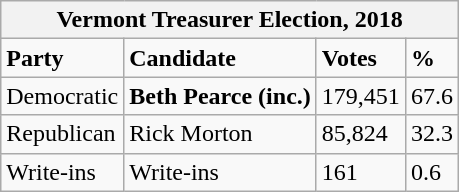<table class="wikitable">
<tr>
<th colspan="4">Vermont Treasurer Election, 2018</th>
</tr>
<tr>
<td><strong>Party</strong></td>
<td><strong>Candidate</strong></td>
<td><strong>Votes</strong></td>
<td><strong>%</strong></td>
</tr>
<tr>
<td>Democratic</td>
<td><strong>Beth Pearce (inc.)</strong></td>
<td>179,451</td>
<td>67.6</td>
</tr>
<tr>
<td>Republican</td>
<td>Rick Morton</td>
<td>85,824</td>
<td>32.3</td>
</tr>
<tr>
<td>Write-ins</td>
<td>Write-ins</td>
<td>161</td>
<td>0.6</td>
</tr>
</table>
